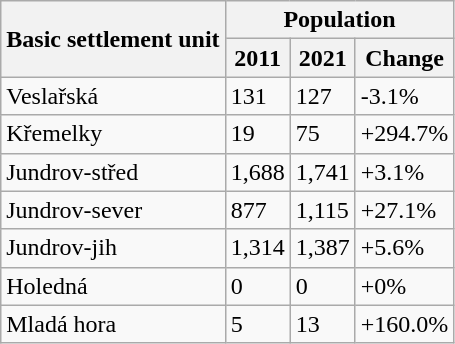<table class="wikitable sortable">
<tr>
<th rowspan=2>Basic settlement unit</th>
<th colspan=3>Population</th>
</tr>
<tr>
<th>2011</th>
<th>2021</th>
<th>Change</th>
</tr>
<tr>
<td>Veslařská</td>
<td>131</td>
<td>127</td>
<td>-3.1%</td>
</tr>
<tr>
<td>Křemelky</td>
<td>19</td>
<td>75</td>
<td>+294.7%</td>
</tr>
<tr>
<td>Jundrov-střed</td>
<td>1,688</td>
<td>1,741</td>
<td>+3.1%</td>
</tr>
<tr>
<td>Jundrov-sever</td>
<td>877</td>
<td>1,115</td>
<td>+27.1%</td>
</tr>
<tr>
<td>Jundrov-jih</td>
<td>1,314</td>
<td>1,387</td>
<td>+5.6%</td>
</tr>
<tr>
<td>Holedná</td>
<td>0</td>
<td>0</td>
<td>+0%</td>
</tr>
<tr>
<td>Mladá hora</td>
<td>5</td>
<td>13</td>
<td>+160.0%</td>
</tr>
</table>
